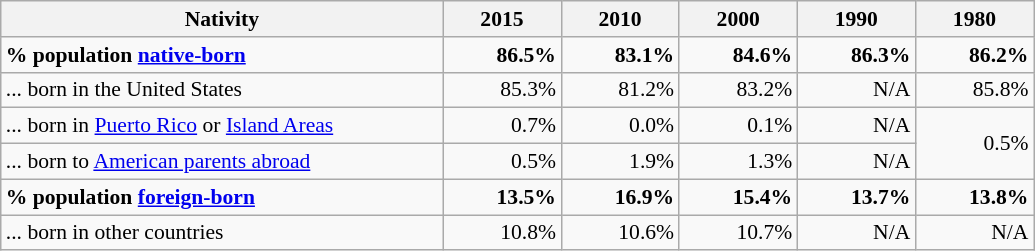<table class="wikitable" style="font-size: 90%; text-align: right;">
<tr>
<th style="width: 20em;">Nativity</th>
<th style="width: 5em;">2015</th>
<th style="width: 5em;">2010</th>
<th style="width: 5em;">2000</th>
<th style="width: 5em;">1990</th>
<th style="width: 5em;">1980</th>
</tr>
<tr>
<td style="text-align:left"><strong>% population <a href='#'>native-born</a></strong></td>
<td><strong>86.5%</strong></td>
<td><strong>83.1%</strong></td>
<td><strong>84.6%</strong></td>
<td><strong>86.3%</strong></td>
<td><strong>86.2%</strong></td>
</tr>
<tr>
<td style="text-align:left">... born in the United States</td>
<td>85.3%</td>
<td>81.2%</td>
<td>83.2%</td>
<td>N/A</td>
<td>85.8%</td>
</tr>
<tr>
<td style="text-align:left">... born in <a href='#'>Puerto Rico</a> or <a href='#'>Island Areas</a></td>
<td>0.7%</td>
<td>0.0%</td>
<td>0.1%</td>
<td>N/A</td>
<td rowspan="2">0.5%</td>
</tr>
<tr>
<td style="text-align:left">... born to <a href='#'>American parents abroad</a></td>
<td>0.5%</td>
<td>1.9%</td>
<td>1.3%</td>
<td>N/A</td>
</tr>
<tr>
<td style="text-align:left"><strong>% population <a href='#'>foreign-born</a></strong></td>
<td><strong>13.5%</strong></td>
<td><strong>16.9%</strong></td>
<td><strong>15.4%</strong></td>
<td><strong>13.7%</strong></td>
<td><strong>13.8%</strong></td>
</tr>
<tr>
<td style="text-align:left">... born in other countries</td>
<td>10.8%</td>
<td>10.6%</td>
<td>10.7%</td>
<td>N/A</td>
<td>N/A</td>
</tr>
</table>
